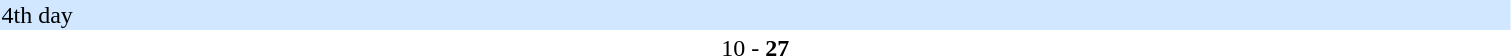<table width=80%>
<tr>
<th width=30%></th>
<th width=12%></th>
<th width=30%></th>
</tr>
<tr bgcolor=#D0E7FF>
<td colspan="3">4th day</td>
</tr>
<tr>
<td align=right></td>
<td align=center>10 - <strong>27</strong></td>
<td><strong></strong></td>
</tr>
<tr>
</tr>
</table>
